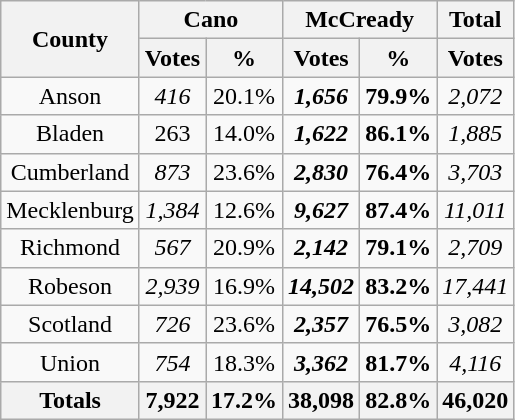<table class="wikitable sortable" style="text-align:center">
<tr>
<th rowspan=2>County</th>
<th colspan=2>Cano</th>
<th colspan=2>McCready</th>
<th>Total</th>
</tr>
<tr>
<th>Votes</th>
<th>%</th>
<th>Votes</th>
<th>%</th>
<th data-sort-type=number>Votes</th>
</tr>
<tr>
<td>Anson</td>
<td><em>416</em></td>
<td>20.1%</td>
<td><strong><em>1,656</em></strong></td>
<td><strong>79.9%</strong></td>
<td><em>2,072</em></td>
</tr>
<tr>
<td>Bladen</td>
<td>263</td>
<td>14.0%</td>
<td><strong><em>1,622</em></strong></td>
<td><strong>86.1%</strong></td>
<td><em>1,885</em></td>
</tr>
<tr>
<td>Cumberland</td>
<td><em>873</em></td>
<td>23.6%</td>
<td><strong><em>2,830</em></strong></td>
<td><strong>76.4%</strong></td>
<td><em>3,703</em></td>
</tr>
<tr>
<td>Mecklenburg</td>
<td><em>1,384</em></td>
<td>12.6%</td>
<td><strong><em>9,627</em></strong></td>
<td><strong>87.4%</strong></td>
<td><em>11,011</em></td>
</tr>
<tr>
<td>Richmond</td>
<td><em>567</em></td>
<td>20.9%</td>
<td><strong><em>2,142</em></strong></td>
<td><strong>79.1%</strong></td>
<td><em>2,709</em></td>
</tr>
<tr>
<td>Robeson</td>
<td><em>2,939</em></td>
<td>16.9%</td>
<td><strong><em>14,502</em></strong></td>
<td><strong>83.2%</strong></td>
<td><em>17,441</em></td>
</tr>
<tr>
<td>Scotland</td>
<td><em>726</em></td>
<td>23.6%</td>
<td><strong><em>2,357</em></strong></td>
<td><strong>76.5%</strong></td>
<td><em>3,082</em></td>
</tr>
<tr>
<td>Union</td>
<td><em>754</em></td>
<td>18.3%</td>
<td><strong><em>3,362</em></strong></td>
<td><strong>81.7%</strong></td>
<td><em>4,116</em></td>
</tr>
<tr>
<th>Totals</th>
<th>7,922</th>
<th>17.2%</th>
<th>38,098</th>
<th>82.8%</th>
<th>46,020</th>
</tr>
</table>
